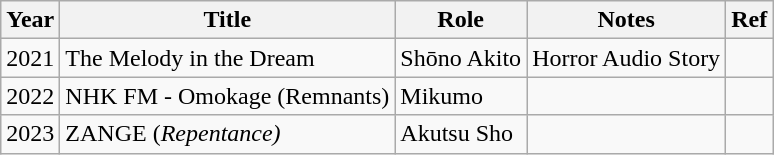<table class="wikitable">
<tr>
<th>Year</th>
<th>Title</th>
<th>Role</th>
<th>Notes</th>
<th>Ref</th>
</tr>
<tr>
<td>2021</td>
<td>The Melody in the Dream</td>
<td>Shōno Akito</td>
<td>Horror Audio Story</td>
<td></td>
</tr>
<tr>
<td>2022</td>
<td>NHK FM - Omokage (Remnants)</td>
<td>Mikumo</td>
<td></td>
<td></td>
</tr>
<tr>
<td>2023</td>
<td>ZANGE (<em>Repentance)</em></td>
<td>Akutsu Sho</td>
<td></td>
<td></td>
</tr>
</table>
